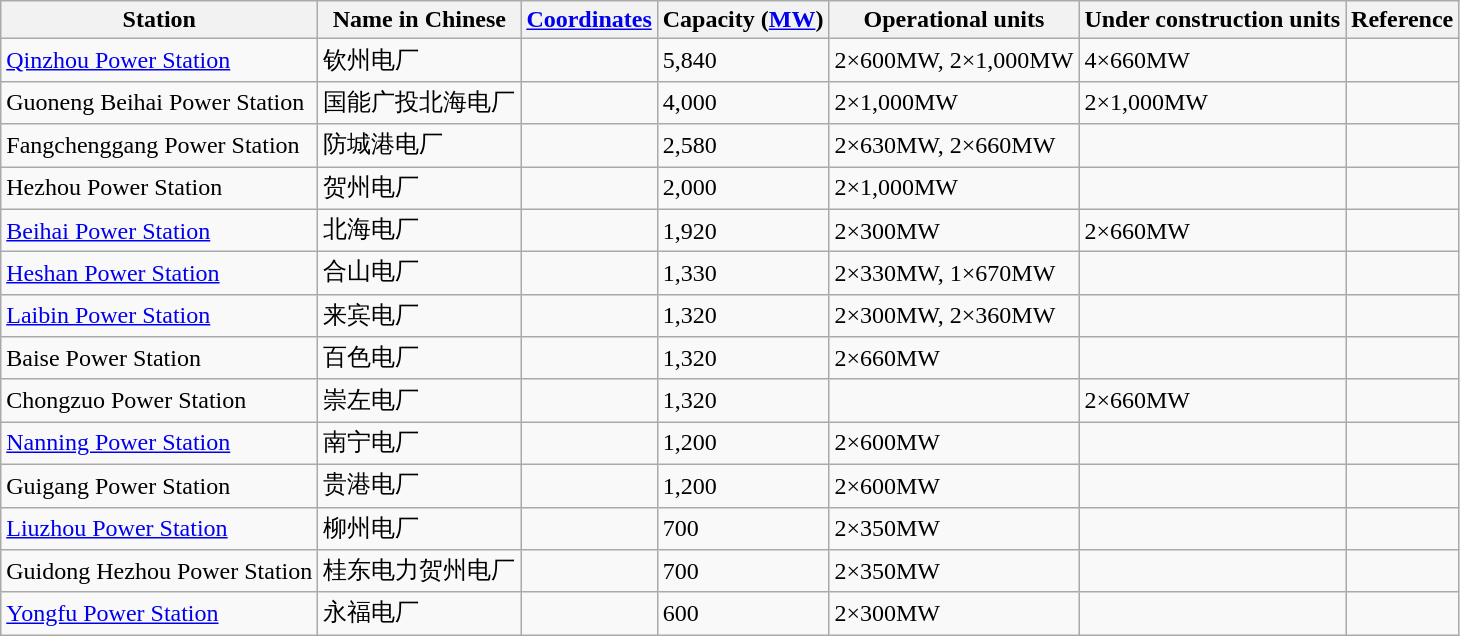<table class="wikitable sortable">
<tr>
<th>Station</th>
<th>Name in Chinese</th>
<th><a href='#'>Coordinates</a></th>
<th>Capacity (<a href='#'>MW</a>)</th>
<th>Operational units</th>
<th>Under construction units</th>
<th>Reference</th>
</tr>
<tr>
<td><a href='#'>Qinzhou Power Station</a></td>
<td>钦州电厂</td>
<td></td>
<td>5,840</td>
<td>2×600MW, 2×1,000MW</td>
<td>4×660MW</td>
<td></td>
</tr>
<tr>
<td>Guoneng Beihai Power Station</td>
<td>国能广投北海电厂</td>
<td></td>
<td>4,000</td>
<td>2×1,000MW</td>
<td>2×1,000MW</td>
<td></td>
</tr>
<tr>
<td>Fangchenggang Power Station</td>
<td>防城港电厂</td>
<td></td>
<td>2,580</td>
<td>2×630MW, 2×660MW</td>
<td></td>
<td></td>
</tr>
<tr>
<td>Hezhou Power Station</td>
<td>贺州电厂</td>
<td></td>
<td>2,000</td>
<td>2×1,000MW</td>
<td></td>
<td></td>
</tr>
<tr>
<td><a href='#'>Beihai Power Station</a></td>
<td>北海电厂</td>
<td></td>
<td>1,920</td>
<td>2×300MW</td>
<td>2×660MW</td>
<td></td>
</tr>
<tr>
<td><a href='#'>Heshan Power Station</a></td>
<td>合山电厂</td>
<td></td>
<td>1,330</td>
<td>2×330MW, 1×670MW</td>
<td></td>
<td></td>
</tr>
<tr>
<td><a href='#'>Laibin Power Station</a></td>
<td>来宾电厂</td>
<td></td>
<td>1,320</td>
<td>2×300MW, 2×360MW</td>
<td></td>
<td></td>
</tr>
<tr>
<td>Baise Power Station</td>
<td>百色电厂</td>
<td></td>
<td>1,320</td>
<td>2×660MW</td>
<td></td>
<td></td>
</tr>
<tr>
<td>Chongzuo Power Station</td>
<td>崇左电厂</td>
<td></td>
<td>1,320</td>
<td></td>
<td>2×660MW</td>
<td></td>
</tr>
<tr>
<td><a href='#'>Nanning Power Station</a></td>
<td>南宁电厂</td>
<td></td>
<td>1,200</td>
<td>2×600MW</td>
<td></td>
<td></td>
</tr>
<tr>
<td>Guigang Power Station</td>
<td>贵港电厂</td>
<td></td>
<td>1,200</td>
<td>2×600MW</td>
<td></td>
<td></td>
</tr>
<tr>
<td><a href='#'>Liuzhou Power Station</a></td>
<td>柳州电厂</td>
<td></td>
<td>700</td>
<td>2×350MW</td>
<td></td>
<td></td>
</tr>
<tr>
<td>Guidong Hezhou Power Station</td>
<td>桂东电力贺州电厂</td>
<td></td>
<td>700</td>
<td>2×350MW</td>
<td></td>
<td></td>
</tr>
<tr>
<td><a href='#'>Yongfu Power Station</a></td>
<td>永福电厂</td>
<td></td>
<td>600</td>
<td>2×300MW</td>
<td></td>
<td></td>
</tr>
</table>
